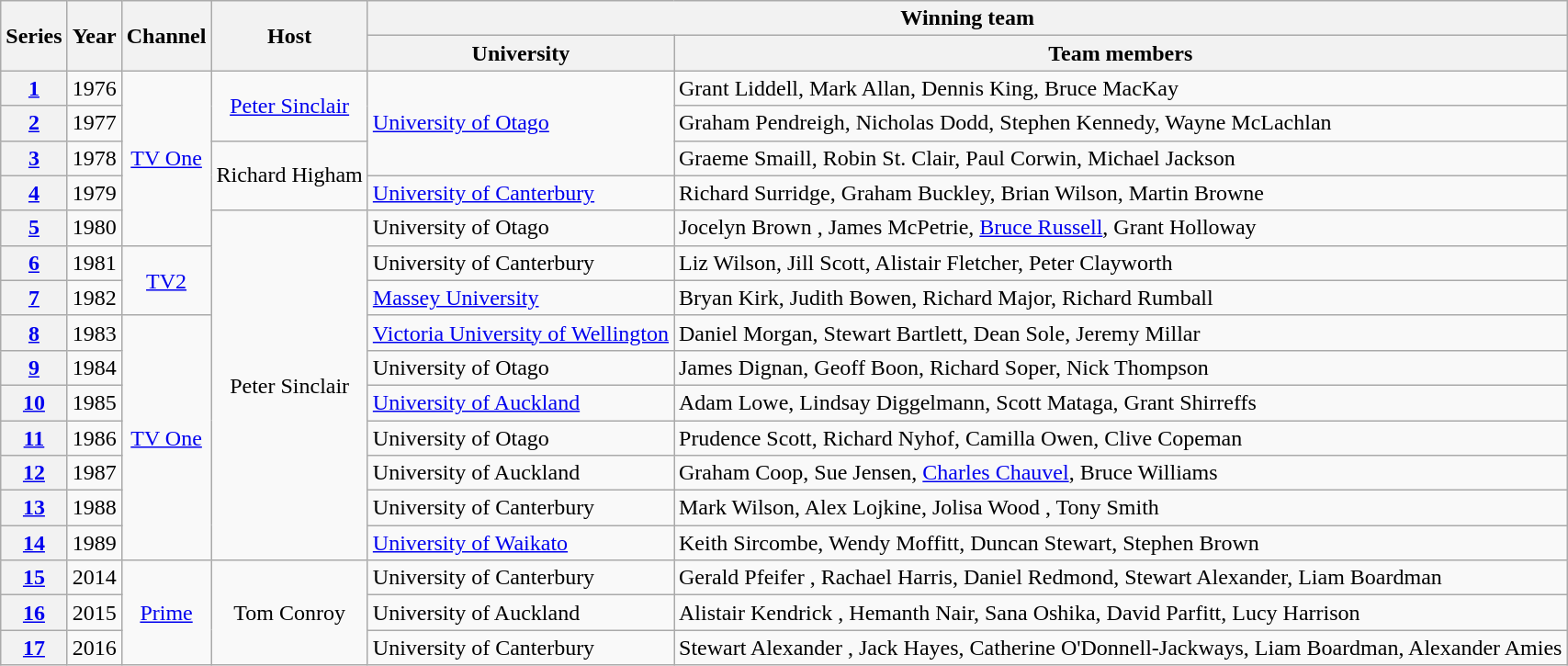<table class="wikitable sortable">
<tr>
<th rowspan=2>Series</th>
<th rowspan=2>Year</th>
<th rowspan=2>Channel</th>
<th rowspan=2>Host</th>
<th colspan=2>Winning team</th>
</tr>
<tr>
<th>University</th>
<th>Team members</th>
</tr>
<tr>
<th style="text-align: center;"><a href='#'>1</a></th>
<td style="text-align: center;">1976</td>
<td style="text-align: center;" rowspan=5><a href='#'>TV One</a></td>
<td style="text-align: center;" rowspan=2><a href='#'>Peter Sinclair</a></td>
<td rowspan=3><a href='#'>University of Otago</a></td>
<td>Grant Liddell, Mark Allan, Dennis King, Bruce MacKay</td>
</tr>
<tr>
<th style="text-align: center;"><a href='#'>2</a></th>
<td style="text-align: center;">1977</td>
<td>Graham Pendreigh, Nicholas Dodd, Stephen Kennedy, Wayne McLachlan</td>
</tr>
<tr>
<th style="text-align: center;"><a href='#'>3</a></th>
<td style="text-align: center;">1978</td>
<td style="text-align: center;" rowspan=2>Richard Higham</td>
<td>Graeme Smaill, Robin St. Clair, Paul Corwin, Michael Jackson</td>
</tr>
<tr>
<th style="text-align: center;"><a href='#'>4</a></th>
<td style="text-align: center;">1979</td>
<td><a href='#'>University of Canterbury</a></td>
<td>Richard Surridge, Graham Buckley, Brian Wilson, Martin Browne</td>
</tr>
<tr>
<th style="text-align: center;"><a href='#'>5</a></th>
<td style="text-align: center;">1980</td>
<td style="text-align: center;" rowspan=10>Peter Sinclair</td>
<td>University of Otago</td>
<td>Jocelyn Brown , James McPetrie, <a href='#'>Bruce Russell</a>, Grant Holloway</td>
</tr>
<tr>
<th style="text-align: center;"><a href='#'>6</a></th>
<td style="text-align: center;">1981</td>
<td style="text-align: center;" rowspan=2><a href='#'>TV2</a></td>
<td>University of Canterbury</td>
<td>Liz Wilson, Jill Scott, Alistair Fletcher, Peter Clayworth</td>
</tr>
<tr>
<th style="text-align: center;"><a href='#'>7</a></th>
<td style="text-align: center;">1982</td>
<td><a href='#'>Massey University</a></td>
<td>Bryan Kirk, Judith Bowen, Richard Major, Richard Rumball</td>
</tr>
<tr>
<th style="text-align: center;"><a href='#'>8</a></th>
<td style="text-align: center;">1983</td>
<td style="text-align: center;" rowspan=7><a href='#'>TV One</a></td>
<td><a href='#'>Victoria University of Wellington</a></td>
<td>Daniel Morgan, Stewart Bartlett, Dean Sole, Jeremy Millar</td>
</tr>
<tr>
<th style="text-align: center;"><a href='#'>9</a></th>
<td style="text-align: center;">1984</td>
<td>University of Otago</td>
<td>James Dignan, Geoff Boon, Richard Soper, Nick Thompson</td>
</tr>
<tr>
<th style="text-align: center;"><a href='#'>10</a></th>
<td style="text-align: center;">1985</td>
<td><a href='#'>University of Auckland</a></td>
<td>Adam Lowe, Lindsay Diggelmann, Scott Mataga, Grant Shirreffs</td>
</tr>
<tr>
<th style="text-align: center;"><a href='#'>11</a></th>
<td style="text-align: center;">1986</td>
<td>University of Otago</td>
<td>Prudence Scott, Richard Nyhof, Camilla Owen, Clive Copeman</td>
</tr>
<tr>
<th style="text-align: center;"><a href='#'>12</a></th>
<td style="text-align: center;">1987</td>
<td>University of Auckland</td>
<td>Graham Coop, Sue Jensen, <a href='#'>Charles Chauvel</a>, Bruce Williams</td>
</tr>
<tr>
<th style="text-align: center;"><a href='#'>13</a></th>
<td style="text-align: center;">1988</td>
<td>University of Canterbury</td>
<td>Mark Wilson, Alex Lojkine, Jolisa Wood , Tony Smith</td>
</tr>
<tr>
<th style="text-align: center;"><a href='#'>14</a></th>
<td style="text-align: center;">1989</td>
<td><a href='#'>University of Waikato</a></td>
<td>Keith Sircombe, Wendy Moffitt, Duncan Stewart, Stephen Brown</td>
</tr>
<tr>
<th =style="text-align: center;"><a href='#'>15</a></th>
<td style="text-align: center;">2014</td>
<td style="text-align: center;" rowspan=3><a href='#'>Prime</a></td>
<td style="text-align: center;" rowspan=3>Tom Conroy</td>
<td>University of Canterbury</td>
<td>Gerald Pfeifer , Rachael Harris, Daniel Redmond, Stewart Alexander, Liam Boardman</td>
</tr>
<tr>
<th style="text-align: center;"><a href='#'>16</a></th>
<td style="text-align: center;">2015</td>
<td>University of Auckland</td>
<td>Alistair Kendrick , Hemanth Nair, Sana Oshika, David Parfitt, Lucy Harrison</td>
</tr>
<tr>
<th style="text-align: center;"><a href='#'>17</a></th>
<td style="text-align: center;">2016</td>
<td>University of Canterbury</td>
<td>Stewart Alexander , Jack Hayes, Catherine O'Donnell-Jackways, Liam Boardman, Alexander Amies</td>
</tr>
</table>
